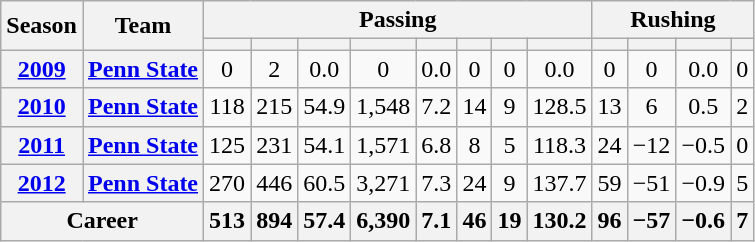<table class="wikitable" style="text-align:center;">
<tr>
<th rowspan="2">Season</th>
<th rowspan="2">Team</th>
<th colspan="8">Passing</th>
<th colspan="4">Rushing</th>
</tr>
<tr>
<th></th>
<th></th>
<th></th>
<th></th>
<th></th>
<th></th>
<th></th>
<th></th>
<th></th>
<th></th>
<th></th>
<th></th>
</tr>
<tr>
<th><a href='#'>2009</a></th>
<th><a href='#'>Penn State</a></th>
<td>0</td>
<td>2</td>
<td>0.0</td>
<td>0</td>
<td>0.0</td>
<td>0</td>
<td>0</td>
<td>0.0</td>
<td>0</td>
<td>0</td>
<td>0.0</td>
<td>0</td>
</tr>
<tr>
<th><a href='#'>2010</a></th>
<th><a href='#'>Penn State</a></th>
<td>118</td>
<td>215</td>
<td>54.9</td>
<td>1,548</td>
<td>7.2</td>
<td>14</td>
<td>9</td>
<td>128.5</td>
<td>13</td>
<td>6</td>
<td>0.5</td>
<td>2</td>
</tr>
<tr>
<th><a href='#'>2011</a></th>
<th><a href='#'>Penn State</a></th>
<td>125</td>
<td>231</td>
<td>54.1</td>
<td>1,571</td>
<td>6.8</td>
<td>8</td>
<td>5</td>
<td>118.3</td>
<td>24</td>
<td>−12</td>
<td>−0.5</td>
<td>0</td>
</tr>
<tr>
<th><a href='#'>2012</a></th>
<th><a href='#'>Penn State</a></th>
<td>270</td>
<td>446</td>
<td>60.5</td>
<td>3,271</td>
<td>7.3</td>
<td>24</td>
<td>9</td>
<td>137.7</td>
<td>59</td>
<td>−51</td>
<td>−0.9</td>
<td>5</td>
</tr>
<tr>
<th colspan="2">Career</th>
<th>513</th>
<th>894</th>
<th>57.4</th>
<th>6,390</th>
<th>7.1</th>
<th>46</th>
<th>19</th>
<th>130.2</th>
<th>96</th>
<th>−57</th>
<th>−0.6</th>
<th>7</th>
</tr>
</table>
